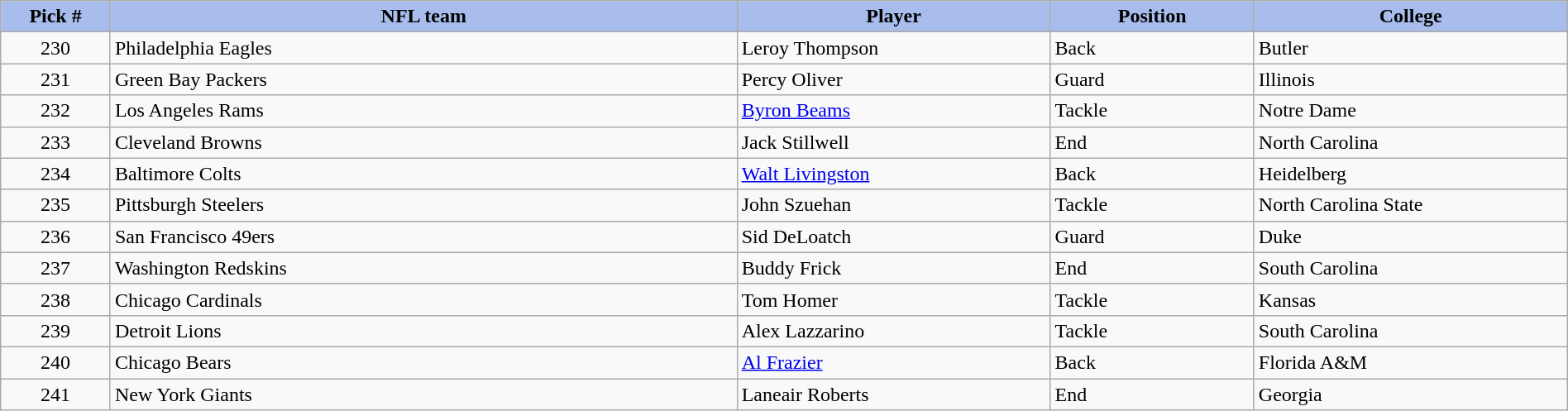<table class="wikitable sortable sortable" style="width: 100%">
<tr>
<th style="background:#A8BDEC;" width=7%>Pick #</th>
<th width=40% style="background:#A8BDEC;">NFL team</th>
<th width=20% style="background:#A8BDEC;">Player</th>
<th width=13% style="background:#A8BDEC;">Position</th>
<th style="background:#A8BDEC;">College</th>
</tr>
<tr>
<td align=center>230</td>
<td>Philadelphia Eagles</td>
<td>Leroy Thompson</td>
<td>Back</td>
<td>Butler</td>
</tr>
<tr>
<td align=center>231</td>
<td>Green Bay Packers</td>
<td>Percy Oliver</td>
<td>Guard</td>
<td>Illinois</td>
</tr>
<tr>
<td align=center>232</td>
<td>Los Angeles Rams</td>
<td><a href='#'>Byron Beams</a></td>
<td>Tackle</td>
<td>Notre Dame</td>
</tr>
<tr>
<td align=center>233</td>
<td>Cleveland Browns</td>
<td>Jack Stillwell</td>
<td>End</td>
<td>North Carolina</td>
</tr>
<tr>
<td align=center>234</td>
<td>Baltimore Colts</td>
<td><a href='#'>Walt Livingston</a></td>
<td>Back</td>
<td>Heidelberg</td>
</tr>
<tr>
<td align=center>235</td>
<td>Pittsburgh Steelers</td>
<td>John Szuehan</td>
<td>Tackle</td>
<td>North Carolina State</td>
</tr>
<tr>
<td align=center>236</td>
<td>San Francisco 49ers</td>
<td>Sid DeLoatch</td>
<td>Guard</td>
<td>Duke</td>
</tr>
<tr>
<td align=center>237</td>
<td>Washington Redskins</td>
<td>Buddy Frick</td>
<td>End</td>
<td>South Carolina</td>
</tr>
<tr>
<td align=center>238</td>
<td>Chicago Cardinals</td>
<td>Tom Homer</td>
<td>Tackle</td>
<td>Kansas</td>
</tr>
<tr>
<td align=center>239</td>
<td>Detroit Lions</td>
<td>Alex Lazzarino</td>
<td>Tackle</td>
<td>South Carolina</td>
</tr>
<tr>
<td align=center>240</td>
<td>Chicago Bears</td>
<td><a href='#'>Al Frazier</a></td>
<td>Back</td>
<td>Florida A&M</td>
</tr>
<tr>
<td align=center>241</td>
<td>New York Giants</td>
<td>Laneair Roberts</td>
<td>End</td>
<td>Georgia</td>
</tr>
</table>
